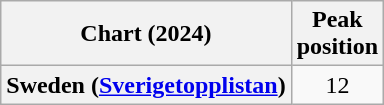<table class="wikitable plainrowheaders" style="text-align:center">
<tr>
<th scope="col">Chart (2024)</th>
<th scope="col">Peak<br>position</th>
</tr>
<tr>
<th scope="row">Sweden (<a href='#'>Sverigetopplistan</a>)</th>
<td>12</td>
</tr>
</table>
